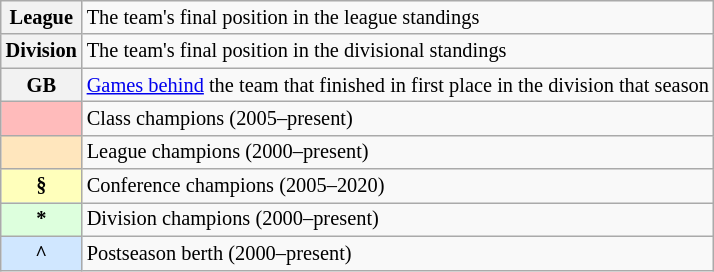<table class="wikitable plainrowheaders" style="font-size:85%">
<tr>
<th scope="row" style="text-align:center"><strong>League</strong></th>
<td>The team's final position in the league standings</td>
</tr>
<tr>
<th scope="row" style="text-align:center"><strong>Division</strong></th>
<td>The team's final position in the divisional standings</td>
</tr>
<tr>
<th scope="row" style="text-align:center"><strong>GB</strong></th>
<td><a href='#'>Games behind</a> the team that finished in first place in the division that season</td>
</tr>
<tr>
<th scope="row" style="text-align:center; background-color:#FFBBBB"></th>
<td>Class champions (2005–present)</td>
</tr>
<tr>
<th scope="row" style="text-align:center; background-color:#FFE6BD"></th>
<td>League champions (2000–present)</td>
</tr>
<tr>
<th scope="row" style="text-align:center; background-color:#FFFFBB">§</th>
<td>Conference champions (2005–2020)</td>
</tr>
<tr>
<th scope="row" style="text-align:center; background-color:#DDFFDD">*</th>
<td>Division champions (2000–present)</td>
</tr>
<tr>
<th scope="row" style="text-align:center; background-color:#D0E7FF">^</th>
<td>Postseason berth (2000–present)</td>
</tr>
</table>
